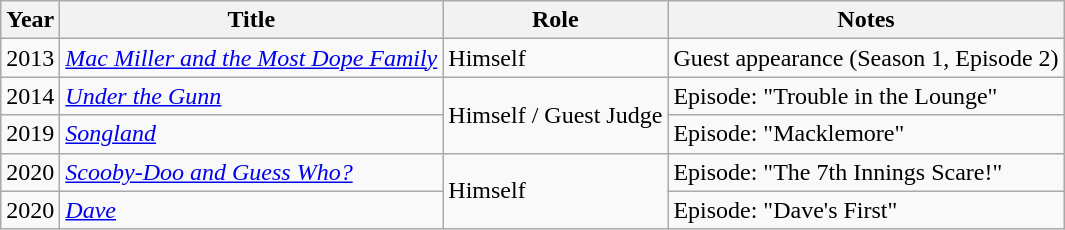<table class="wikitable">
<tr>
<th>Year</th>
<th>Title</th>
<th>Role</th>
<th class="unsortable">Notes</th>
</tr>
<tr>
<td>2013</td>
<td><em><a href='#'>Mac Miller and the Most Dope Family</a></em></td>
<td>Himself</td>
<td>Guest appearance (Season 1, Episode 2)</td>
</tr>
<tr>
<td>2014</td>
<td><em><a href='#'>Under the Gunn</a></em></td>
<td rowspan="2">Himself / Guest Judge</td>
<td>Episode: "Trouble in the Lounge"</td>
</tr>
<tr>
<td>2019</td>
<td><em><a href='#'>Songland</a></em></td>
<td>Episode: "Macklemore"</td>
</tr>
<tr>
<td>2020</td>
<td><em><a href='#'>Scooby-Doo and Guess Who?</a></em></td>
<td rowspan="2">Himself</td>
<td>Episode: "The 7th Innings Scare!"</td>
</tr>
<tr>
<td>2020</td>
<td><em><a href='#'>Dave</a></em></td>
<td>Episode: "Dave's First"</td>
</tr>
</table>
